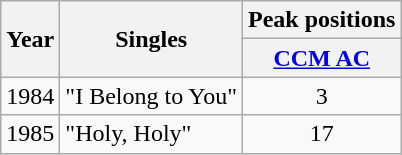<table class="wikitable">
<tr>
<th rowspan="2">Year</th>
<th rowspan="2">Singles</th>
<th colspan="1">Peak positions</th>
</tr>
<tr>
<th><a href='#'>CCM AC</a></th>
</tr>
<tr>
<td>1984</td>
<td>"I Belong to You"</td>
<td align="center">3</td>
</tr>
<tr>
<td>1985</td>
<td>"Holy, Holy"</td>
<td align="center">17</td>
</tr>
</table>
